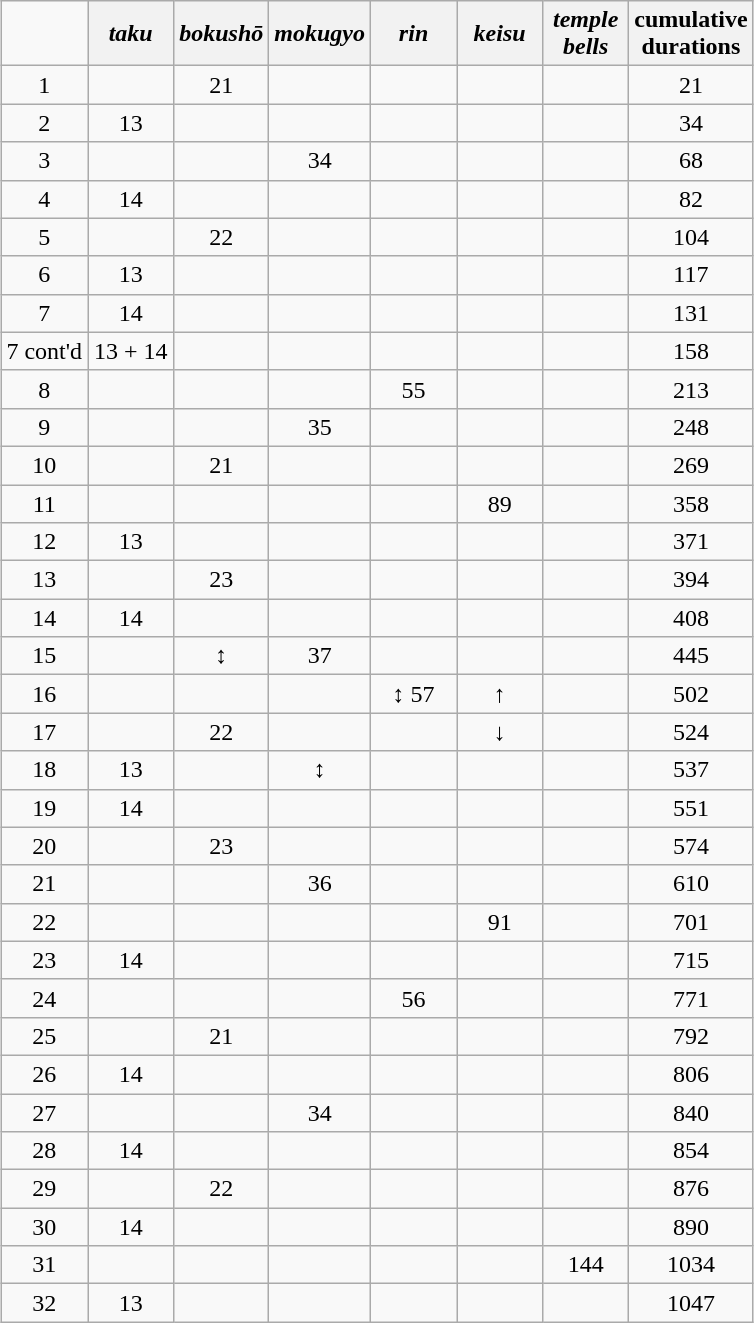<table class="wikitable" border="1" align="center" style="margin: 1em auto 1em auto; text-align:center">
<tr>
<td></td>
<th width="50"><em>taku</em></th>
<th width="50"><em>bokushō</em></th>
<th width="50"><em>mokugyo</em></th>
<th width="50"><em>rin</em></th>
<th width="50"><em>keisu</em></th>
<th width="50"><em>temple bells</em></th>
<th width="50">cumulative durations</th>
</tr>
<tr>
<td>1</td>
<td></td>
<td>21</td>
<td></td>
<td></td>
<td></td>
<td></td>
<td>21</td>
</tr>
<tr>
<td>2</td>
<td>13</td>
<td></td>
<td></td>
<td></td>
<td></td>
<td></td>
<td>34</td>
</tr>
<tr>
<td>3</td>
<td></td>
<td></td>
<td>34</td>
<td></td>
<td></td>
<td></td>
<td>68</td>
</tr>
<tr>
<td>4</td>
<td>14</td>
<td></td>
<td></td>
<td></td>
<td></td>
<td></td>
<td>82</td>
</tr>
<tr>
<td>5</td>
<td></td>
<td>22</td>
<td></td>
<td></td>
<td></td>
<td></td>
<td>104</td>
</tr>
<tr>
<td>6</td>
<td>13</td>
<td></td>
<td></td>
<td></td>
<td></td>
<td></td>
<td>117</td>
</tr>
<tr>
<td>7</td>
<td>14</td>
<td></td>
<td></td>
<td></td>
<td></td>
<td></td>
<td>131</td>
</tr>
<tr>
<td>7 cont'd</td>
<td>13 + 14</td>
<td></td>
<td></td>
<td></td>
<td></td>
<td></td>
<td>158</td>
</tr>
<tr>
<td>8</td>
<td></td>
<td></td>
<td></td>
<td>55</td>
<td></td>
<td></td>
<td>213</td>
</tr>
<tr>
<td>9</td>
<td></td>
<td></td>
<td>35</td>
<td></td>
<td></td>
<td></td>
<td>248</td>
</tr>
<tr>
<td>10</td>
<td></td>
<td>21</td>
<td></td>
<td></td>
<td></td>
<td></td>
<td>269</td>
</tr>
<tr>
<td>11</td>
<td></td>
<td></td>
<td></td>
<td></td>
<td>89</td>
<td></td>
<td>358</td>
</tr>
<tr>
<td>12</td>
<td>13</td>
<td></td>
<td></td>
<td></td>
<td></td>
<td></td>
<td>371</td>
</tr>
<tr>
<td>13</td>
<td></td>
<td>23</td>
<td></td>
<td></td>
<td></td>
<td></td>
<td>394</td>
</tr>
<tr>
<td>14</td>
<td>14</td>
<td></td>
<td></td>
<td></td>
<td></td>
<td></td>
<td>408</td>
</tr>
<tr>
<td>15</td>
<td></td>
<td>↕</td>
<td>37</td>
<td></td>
<td></td>
<td></td>
<td>445</td>
</tr>
<tr>
<td>16</td>
<td></td>
<td></td>
<td></td>
<td>↕ 57</td>
<td>↑</td>
<td></td>
<td>502</td>
</tr>
<tr>
<td>17</td>
<td></td>
<td>22</td>
<td></td>
<td></td>
<td>↓</td>
<td></td>
<td>524</td>
</tr>
<tr>
<td>18</td>
<td>13</td>
<td></td>
<td>↕</td>
<td></td>
<td></td>
<td></td>
<td>537</td>
</tr>
<tr>
<td>19</td>
<td>14</td>
<td></td>
<td></td>
<td></td>
<td></td>
<td></td>
<td>551</td>
</tr>
<tr>
<td>20</td>
<td></td>
<td>23</td>
<td></td>
<td></td>
<td></td>
<td></td>
<td>574</td>
</tr>
<tr>
<td>21</td>
<td></td>
<td></td>
<td>36</td>
<td></td>
<td></td>
<td></td>
<td>610</td>
</tr>
<tr>
<td>22</td>
<td></td>
<td></td>
<td></td>
<td></td>
<td>91</td>
<td></td>
<td>701</td>
</tr>
<tr>
<td>23</td>
<td>14</td>
<td></td>
<td></td>
<td></td>
<td></td>
<td></td>
<td>715</td>
</tr>
<tr>
<td>24</td>
<td></td>
<td></td>
<td></td>
<td>56</td>
<td></td>
<td></td>
<td>771</td>
</tr>
<tr>
<td>25</td>
<td></td>
<td>21</td>
<td></td>
<td></td>
<td></td>
<td></td>
<td>792</td>
</tr>
<tr>
<td>26</td>
<td>14</td>
<td></td>
<td></td>
<td></td>
<td></td>
<td></td>
<td>806</td>
</tr>
<tr>
<td>27</td>
<td></td>
<td></td>
<td>34</td>
<td></td>
<td></td>
<td></td>
<td>840</td>
</tr>
<tr>
<td>28</td>
<td>14</td>
<td></td>
<td></td>
<td></td>
<td></td>
<td></td>
<td>854</td>
</tr>
<tr>
<td>29</td>
<td></td>
<td>22</td>
<td></td>
<td></td>
<td></td>
<td></td>
<td>876</td>
</tr>
<tr>
<td>30</td>
<td>14</td>
<td></td>
<td></td>
<td></td>
<td></td>
<td></td>
<td>890</td>
</tr>
<tr>
<td>31</td>
<td></td>
<td></td>
<td></td>
<td></td>
<td></td>
<td>144</td>
<td>1034</td>
</tr>
<tr>
<td>32</td>
<td>13</td>
<td></td>
<td></td>
<td></td>
<td></td>
<td></td>
<td>1047</td>
</tr>
</table>
